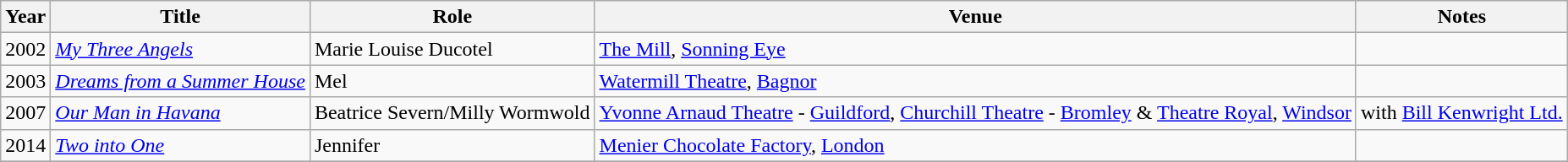<table class="wikitable sortable">
<tr>
<th>Year</th>
<th>Title</th>
<th>Role</th>
<th>Venue</th>
<th>Notes</th>
</tr>
<tr>
<td>2002</td>
<td><em><a href='#'>My Three Angels</a></em></td>
<td>Marie Louise Ducotel</td>
<td><a href='#'>The Mill</a>, <a href='#'>Sonning Eye</a></td>
<td></td>
</tr>
<tr>
<td>2003</td>
<td><em><a href='#'>Dreams from a Summer House</a></em></td>
<td>Mel</td>
<td><a href='#'>Watermill Theatre</a>, <a href='#'>Bagnor</a></td>
<td></td>
</tr>
<tr>
<td>2007</td>
<td><em><a href='#'>Our Man in Havana</a></em></td>
<td>Beatrice Severn/Milly Wormwold</td>
<td><a href='#'>Yvonne Arnaud Theatre</a> - <a href='#'>Guildford</a>, <a href='#'>Churchill Theatre</a> - <a href='#'>Bromley</a> & <a href='#'>Theatre Royal</a>, <a href='#'>Windsor</a></td>
<td>with <a href='#'>Bill Kenwright Ltd.</a></td>
</tr>
<tr>
<td>2014</td>
<td><em><a href='#'>Two into One</a></em></td>
<td>Jennifer</td>
<td><a href='#'>Menier Chocolate Factory</a>, <a href='#'>London</a></td>
<td></td>
</tr>
<tr>
</tr>
</table>
